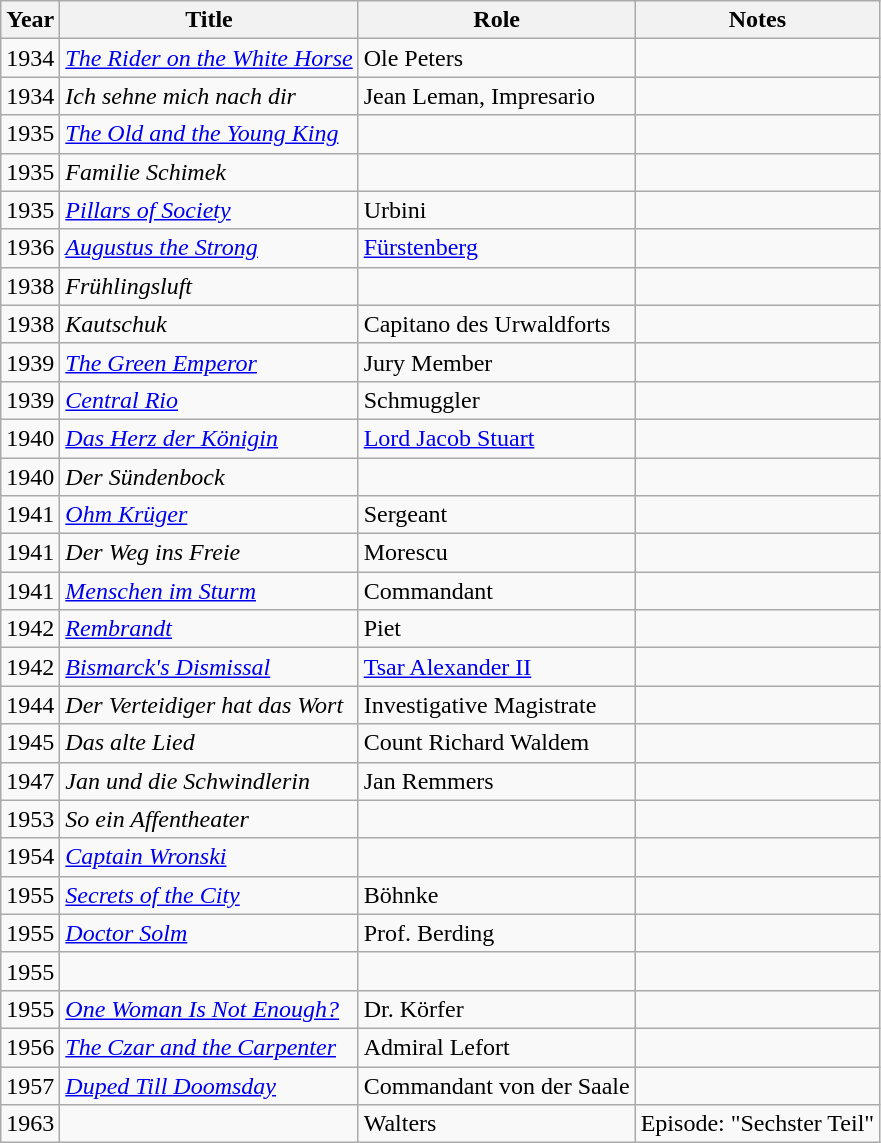<table class="wikitable">
<tr>
<th>Year</th>
<th>Title</th>
<th>Role</th>
<th>Notes</th>
</tr>
<tr>
<td>1934</td>
<td><em><a href='#'>The Rider on the White Horse</a></em></td>
<td>Ole Peters</td>
<td></td>
</tr>
<tr>
<td>1934</td>
<td><em>Ich sehne mich nach dir</em></td>
<td>Jean Leman, Impresario</td>
<td></td>
</tr>
<tr>
<td>1935</td>
<td><em><a href='#'>The Old and the Young King</a></em></td>
<td></td>
<td></td>
</tr>
<tr>
<td>1935</td>
<td><em>Familie Schimek</em></td>
<td></td>
<td></td>
</tr>
<tr>
<td>1935</td>
<td><em><a href='#'>Pillars of Society</a></em></td>
<td>Urbini</td>
<td></td>
</tr>
<tr>
<td>1936</td>
<td><em><a href='#'>Augustus the Strong</a></em></td>
<td><a href='#'>Fürstenberg</a></td>
<td></td>
</tr>
<tr>
<td>1938</td>
<td><em>Frühlingsluft</em></td>
<td></td>
<td></td>
</tr>
<tr>
<td>1938</td>
<td><em>Kautschuk</em></td>
<td>Capitano des Urwaldforts</td>
<td></td>
</tr>
<tr>
<td>1939</td>
<td><em><a href='#'>The Green Emperor</a></em></td>
<td>Jury Member</td>
<td></td>
</tr>
<tr>
<td>1939</td>
<td><em><a href='#'>Central Rio</a></em></td>
<td>Schmuggler</td>
<td></td>
</tr>
<tr>
<td>1940</td>
<td><em><a href='#'>Das Herz der Königin</a></em></td>
<td><a href='#'>Lord Jacob Stuart</a></td>
<td></td>
</tr>
<tr>
<td>1940</td>
<td><em>Der Sündenbock</em></td>
<td></td>
<td></td>
</tr>
<tr>
<td>1941</td>
<td><em><a href='#'>Ohm Krüger</a></em></td>
<td>Sergeant</td>
<td></td>
</tr>
<tr>
<td>1941</td>
<td><em>Der Weg ins Freie</em></td>
<td>Morescu</td>
<td></td>
</tr>
<tr>
<td>1941</td>
<td><em><a href='#'>Menschen im Sturm</a></em></td>
<td>Commandant</td>
<td></td>
</tr>
<tr>
<td>1942</td>
<td><em><a href='#'>Rembrandt</a></em></td>
<td>Piet</td>
<td></td>
</tr>
<tr>
<td>1942</td>
<td><em><a href='#'>Bismarck's Dismissal</a></em></td>
<td><a href='#'>Tsar Alexander II</a></td>
<td></td>
</tr>
<tr>
<td>1944</td>
<td><em>Der Verteidiger hat das Wort</em></td>
<td>Investigative Magistrate</td>
<td></td>
</tr>
<tr>
<td>1945</td>
<td><em>Das alte Lied</em></td>
<td>Count Richard Waldem</td>
<td></td>
</tr>
<tr>
<td>1947</td>
<td><em>Jan und die Schwindlerin</em></td>
<td>Jan Remmers</td>
<td></td>
</tr>
<tr>
<td>1953</td>
<td><em>So ein Affentheater</em></td>
<td></td>
<td></td>
</tr>
<tr>
<td>1954</td>
<td><em><a href='#'>Captain Wronski</a></em></td>
<td></td>
<td></td>
</tr>
<tr>
<td>1955</td>
<td><em><a href='#'>Secrets of the City</a></em></td>
<td>Böhnke</td>
<td></td>
</tr>
<tr>
<td>1955</td>
<td><em><a href='#'>Doctor Solm</a></em></td>
<td>Prof. Berding</td>
<td></td>
</tr>
<tr>
<td>1955</td>
<td><em></em></td>
<td></td>
<td></td>
</tr>
<tr>
<td>1955</td>
<td><em><a href='#'>One Woman Is Not Enough?</a></em></td>
<td>Dr. Körfer</td>
<td></td>
</tr>
<tr>
<td>1956</td>
<td><em><a href='#'>The Czar and the Carpenter</a></em></td>
<td>Admiral Lefort</td>
<td></td>
</tr>
<tr>
<td>1957</td>
<td><em><a href='#'>Duped Till Doomsday</a></em></td>
<td>Commandant von der Saale</td>
<td></td>
</tr>
<tr>
<td>1963</td>
<td><em></em></td>
<td>Walters</td>
<td>Episode: "Sechster Teil"</td>
</tr>
</table>
